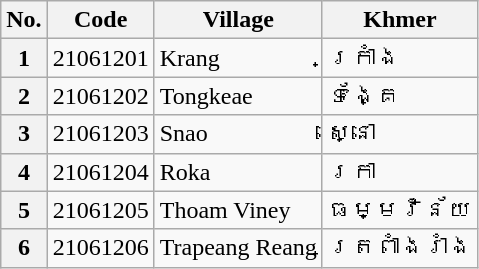<table class="wikitable sortable mw-collapsible">
<tr>
<th>No.</th>
<th>Code</th>
<th>Village</th>
<th>Khmer</th>
</tr>
<tr>
<th>1</th>
<td>21061201</td>
<td>Krang</td>
<td>ក្រាំង</td>
</tr>
<tr>
<th>2</th>
<td>21061202</td>
<td>Tongkeae</td>
<td>ទង្គែ</td>
</tr>
<tr>
<th>3</th>
<td>21061203</td>
<td>Snao</td>
<td>ស្នោ</td>
</tr>
<tr>
<th>4</th>
<td>21061204</td>
<td>Roka</td>
<td>រកា</td>
</tr>
<tr>
<th>5</th>
<td>21061205</td>
<td>Thoam Viney</td>
<td>ធម្មវិន័យ</td>
</tr>
<tr>
<th>6</th>
<td>21061206</td>
<td>Trapeang Reang</td>
<td>ត្រពាំងរាំង</td>
</tr>
</table>
